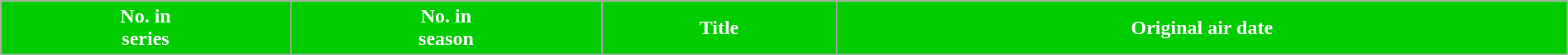<table class="wikitable plainrowheaders" style="margin:auto;width:100%;">
<tr>
<th scope="col" style="background-color:#00CC00;color:white;">No. in<br>series</th>
<th scope="col" style="background-color:#00CC00;color:white;">No. in<br>season</th>
<th scope="col" style="background-color:#00CC00;color:white;">Title</th>
<th scope="col" style="background-color:#00CC00;color:white;">Original air date<br>




























</th>
</tr>
</table>
